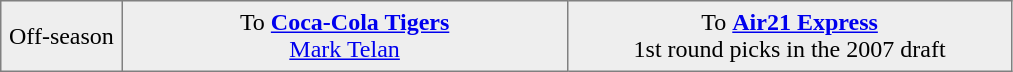<table cellpadding="5" border="1" style="border-collapse:collapse; text-align: center" bgcolor="eeeeee" ; |->
<tr>
<td style="width:12%">Off-season</td>
<td valign="top" style="width:44%">To <strong><a href='#'>Coca-Cola Tigers</a></strong><br><a href='#'>Mark Telan</a></td>
<td valign="top" style="width:44%">To <a href='#'><strong>Air21 Express</strong></a><br>1st round picks in the 2007 draft</td>
</tr>
</table>
